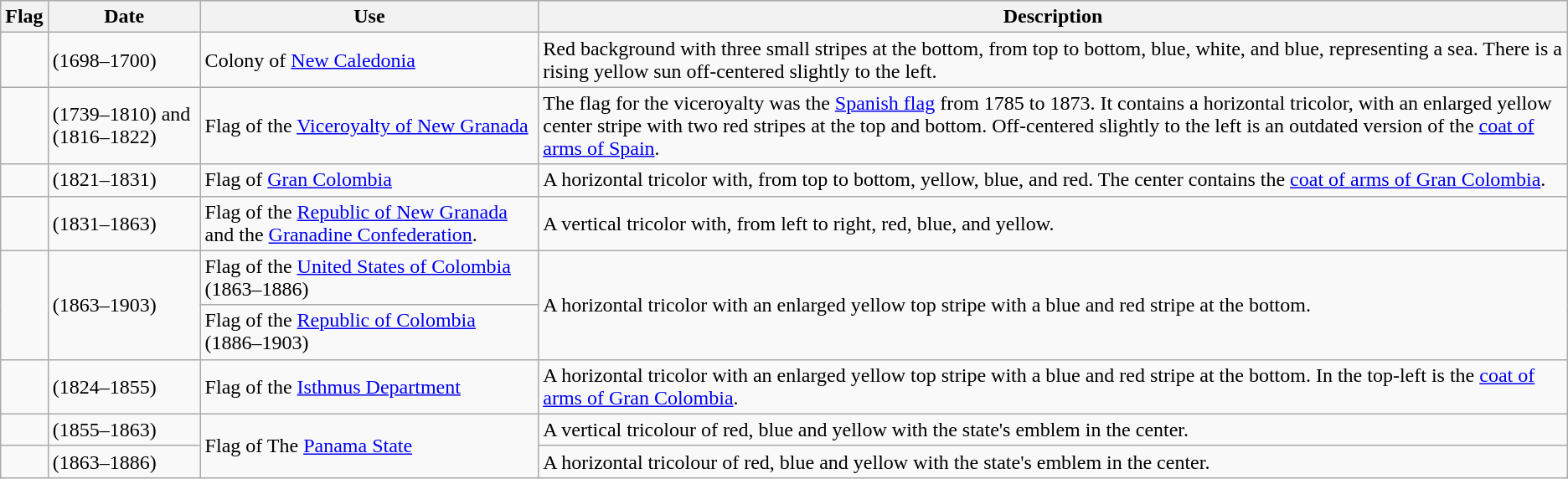<table class="wikitable">
<tr>
<th>Flag</th>
<th>Date</th>
<th>Use</th>
<th>Description</th>
</tr>
<tr>
<td></td>
<td>(1698–1700)</td>
<td>Colony of <a href='#'>New Caledonia</a></td>
<td>Red background with three small stripes at the bottom, from top to bottom, blue, white, and blue, representing a sea. There is a rising yellow sun off-centered slightly to the left.</td>
</tr>
<tr>
<td></td>
<td>(1739–1810) and (1816–1822)</td>
<td>Flag of the <a href='#'>Viceroyalty of New Granada</a></td>
<td>The flag for the viceroyalty was the <a href='#'>Spanish flag</a> from 1785 to 1873. It contains a horizontal tricolor, with an enlarged yellow center stripe with two red stripes at the top and bottom. Off-centered slightly to the left is an outdated version of the <a href='#'>coat of arms of Spain</a>.</td>
</tr>
<tr>
<td></td>
<td>(1821–1831)</td>
<td>Flag of <a href='#'>Gran Colombia</a></td>
<td>A horizontal tricolor with, from top to bottom, yellow, blue, and red. The center contains the <a href='#'>coat of arms of Gran Colombia</a>.</td>
</tr>
<tr>
<td></td>
<td>(1831–1863)</td>
<td>Flag of the <a href='#'>Republic of New Granada</a> and the <a href='#'>Granadine Confederation</a>.</td>
<td>A vertical tricolor with, from left to right, red, blue, and yellow.</td>
</tr>
<tr>
<td rowspan="2"></td>
<td rowspan="2">(1863–1903)</td>
<td>Flag of the <a href='#'>United States of Colombia</a> (1863–1886)</td>
<td rowspan="2">A horizontal tricolor with an enlarged yellow top stripe with a blue and red stripe at the bottom.</td>
</tr>
<tr>
<td>Flag of the <a href='#'>Republic of Colombia</a> (1886–1903)</td>
</tr>
<tr>
<td></td>
<td>(1824–1855)</td>
<td>Flag of the <a href='#'>Isthmus Department</a></td>
<td>A horizontal tricolor with an enlarged yellow top stripe with a blue and red stripe at the bottom. In the top-left is the <a href='#'>coat of arms of Gran Colombia</a>.</td>
</tr>
<tr>
<td></td>
<td>(1855–1863)</td>
<td rowspan="2">Flag of The <a href='#'>Panama State</a></td>
<td>A vertical tricolour of red, blue and yellow with the state's emblem in the center.</td>
</tr>
<tr>
<td></td>
<td>(1863–1886)</td>
<td>A horizontal tricolour of red, blue and yellow with the state's emblem in the center.</td>
</tr>
</table>
